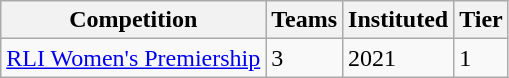<table class="wikitable">
<tr>
<th>Competition</th>
<th>Teams</th>
<th>Instituted</th>
<th>Tier</th>
</tr>
<tr>
<td><a href='#'>RLI Women's Premiership</a></td>
<td>3</td>
<td>2021</td>
<td>1</td>
</tr>
</table>
